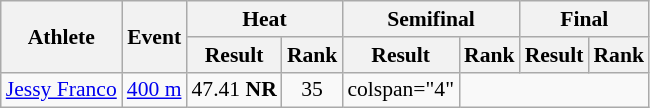<table class="wikitable" style="font-size:90%">
<tr>
<th rowspan="2">Athlete</th>
<th rowspan="2">Event</th>
<th colspan="2">Heat</th>
<th colspan="2">Semifinal</th>
<th colspan="2">Final</th>
</tr>
<tr>
<th>Result</th>
<th>Rank</th>
<th>Result</th>
<th>Rank</th>
<th>Result</th>
<th>Rank</th>
</tr>
<tr style=text-align:center>
<td style=text-align:left><a href='#'>Jessy Franco</a></td>
<td style=text-align:left><a href='#'>400 m</a></td>
<td>47.41 <strong>NR</strong></td>
<td>35</td>
<td>colspan="4" </td>
</tr>
</table>
